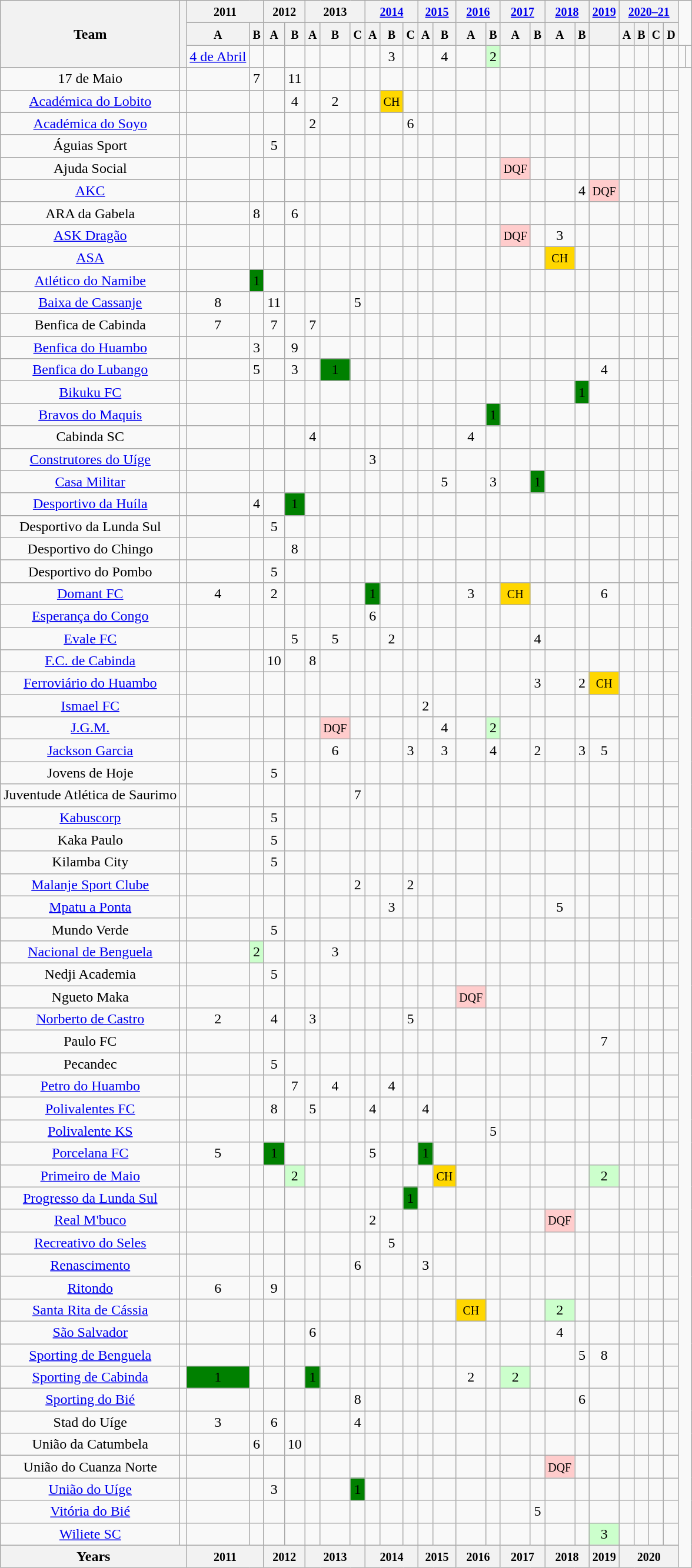<table class="wikitable plainrowheaders sortable" style="text-align:center">
<tr>
<th rowspan="3">Team</th>
<th rowspan="3"><small></small></th>
<th scope="col" colspan="2"><small>2011</small></th>
<th scope="col" colspan="2"><small>2012</small></th>
<th scope="col" colspan="3"><small>2013</small></th>
<th scope="col" colspan="3"><small><a href='#'>2014</a></small></th>
<th scope="col" colspan="2"><small><a href='#'>2015</a></small></th>
<th scope="col" colspan="2"><small><a href='#'>2016</a></small></th>
<th scope="col" colspan="2"><small><a href='#'>2017</a></small></th>
<th scope="col" colspan="2"><small><a href='#'>2018</a></small></th>
<th scope="col" colspan="1"><small><a href='#'>2019</a></small></th>
<th scope="col" colspan="4"><small><a href='#'>2020–21</a></small></th>
</tr>
<tr>
<th colspan="1"><small>A</small></th>
<th colspan="1"><small>B</small></th>
<th colspan="1"><small>A</small></th>
<th colspan="1"><small>B</small></th>
<th colspan="1"><small>A</small></th>
<th colspan="1"><small>B</small></th>
<th colspan="1"><small>C</small></th>
<th colspan="1"><small>A</small></th>
<th colspan="1"><small>B</small></th>
<th colspan="1"><small>C</small></th>
<th colspan="1"><small>A</small></th>
<th colspan="1"><small>B</small></th>
<th colspan="1"><small>A</small></th>
<th colspan="1"><small>B</small></th>
<th colspan="1"><small>A</small></th>
<th colspan="1"><small>B</small></th>
<th colspan="1"><small>A</small></th>
<th colspan="1"><small>B</small></th>
<th colspan="1"></th>
<th colspan="1"><small>A</small></th>
<th colspan="1"><small>B</small></th>
<th colspan="1"><small>C</small></th>
<th colspan="1"><small>D</small></th>
</tr>
<tr>
<td><a href='#'>4 de Abril</a></td>
<td><small></small></td>
<td></td>
<td></td>
<td></td>
<td></td>
<td></td>
<td></td>
<td>3</td>
<td></td>
<td></td>
<td>4</td>
<td></td>
<td style="background:#ccffcc;">2</td>
<td></td>
<td></td>
<td></td>
<td></td>
<td></td>
<td></td>
<td></td>
<td></td>
<td></td>
<td></td>
<td></td>
</tr>
<tr>
<td>17 de Maio</td>
<td><small></small></td>
<td></td>
<td>7</td>
<td></td>
<td>11</td>
<td></td>
<td></td>
<td></td>
<td></td>
<td></td>
<td></td>
<td></td>
<td></td>
<td></td>
<td></td>
<td></td>
<td></td>
<td></td>
<td></td>
<td></td>
<td></td>
<td></td>
<td></td>
<td></td>
</tr>
<tr>
<td><a href='#'>Académica do Lobito</a></td>
<td><small></small></td>
<td></td>
<td></td>
<td></td>
<td data-sort-value="04">4</td>
<td></td>
<td>2</td>
<td></td>
<td></td>
<td style="background:gold;" data-sort-value="1"><small>CH</small></td>
<td></td>
<td></td>
<td></td>
<td></td>
<td></td>
<td></td>
<td></td>
<td></td>
<td></td>
<td></td>
<td></td>
<td></td>
<td></td>
<td></td>
</tr>
<tr>
<td><a href='#'>Académica do Soyo</a></td>
<td><small></small></td>
<td></td>
<td></td>
<td></td>
<td></td>
<td>2</td>
<td></td>
<td></td>
<td></td>
<td></td>
<td>6</td>
<td></td>
<td></td>
<td></td>
<td></td>
<td></td>
<td></td>
<td></td>
<td></td>
<td></td>
<td></td>
<td></td>
<td></td>
<td></td>
</tr>
<tr>
<td>Águias Sport</td>
<td><small></small></td>
<td></td>
<td></td>
<td data-sort-value="05">5</td>
<td></td>
<td></td>
<td></td>
<td></td>
<td></td>
<td></td>
<td></td>
<td></td>
<td></td>
<td></td>
<td></td>
<td></td>
<td></td>
<td></td>
<td></td>
<td></td>
<td></td>
<td data-sort-value="1"></td>
<td></td>
<td></td>
</tr>
<tr>
<td>Ajuda Social</td>
<td><small></small></td>
<td></td>
<td></td>
<td></td>
<td></td>
<td></td>
<td></td>
<td></td>
<td></td>
<td></td>
<td></td>
<td></td>
<td></td>
<td></td>
<td></td>
<td style="background:#ffcccc;" data-sort-value="3"><small>DQF</small></td>
<td></td>
<td></td>
<td></td>
<td></td>
<td></td>
<td></td>
<td></td>
<td></td>
</tr>
<tr>
<td><a href='#'>AKC</a></td>
<td><small></small></td>
<td></td>
<td></td>
<td></td>
<td></td>
<td></td>
<td></td>
<td></td>
<td></td>
<td></td>
<td></td>
<td></td>
<td></td>
<td></td>
<td></td>
<td></td>
<td></td>
<td></td>
<td>4</td>
<td style="background:#ffcccc;" data-sort-value="9"><small>DQF</small></td>
<td></td>
<td></td>
<td></td>
<td></td>
</tr>
<tr>
<td>ARA da Gabela</td>
<td><small></small></td>
<td></td>
<td>8</td>
<td></td>
<td data-sort-value="06">6</td>
<td></td>
<td></td>
<td></td>
<td></td>
<td></td>
<td></td>
<td></td>
<td></td>
<td></td>
<td></td>
<td></td>
<td></td>
<td></td>
<td></td>
<td></td>
<td></td>
<td></td>
<td></td>
<td></td>
</tr>
<tr>
<td><a href='#'>ASK Dragão</a></td>
<td><small></small></td>
<td></td>
<td></td>
<td></td>
<td></td>
<td></td>
<td></td>
<td></td>
<td></td>
<td></td>
<td></td>
<td></td>
<td></td>
<td></td>
<td></td>
<td style="background:#ffcccc;" data-sort-value="3"><small>DQF</small></td>
<td></td>
<td>3</td>
<td></td>
<td></td>
<td></td>
<td data-sort-value="2"></td>
<td></td>
<td></td>
</tr>
<tr>
<td><a href='#'>ASA</a></td>
<td><small></small></td>
<td></td>
<td></td>
<td></td>
<td></td>
<td></td>
<td></td>
<td></td>
<td></td>
<td></td>
<td></td>
<td></td>
<td></td>
<td></td>
<td></td>
<td></td>
<td></td>
<td style="background:gold;" data-sort-value="1"><small>CH</small></td>
<td></td>
<td></td>
<td></td>
<td></td>
<td></td>
<td></td>
</tr>
<tr>
<td><a href='#'>Atlético do Namibe</a></td>
<td><small></small></td>
<td></td>
<td style="background:#008000;">1</td>
<td></td>
<td></td>
<td></td>
<td></td>
<td></td>
<td></td>
<td></td>
<td></td>
<td></td>
<td></td>
<td></td>
<td></td>
<td></td>
<td></td>
<td></td>
<td></td>
<td></td>
<td></td>
<td></td>
<td></td>
<td></td>
</tr>
<tr>
<td><a href='#'>Baixa de Cassanje</a></td>
<td><small></small></td>
<td>8</td>
<td></td>
<td>11</td>
<td></td>
<td></td>
<td></td>
<td>5</td>
<td></td>
<td></td>
<td></td>
<td></td>
<td></td>
<td></td>
<td></td>
<td></td>
<td></td>
<td></td>
<td></td>
<td></td>
<td></td>
<td></td>
<td></td>
<td></td>
</tr>
<tr>
<td>Benfica de Cabinda</td>
<td><small></small></td>
<td>7</td>
<td></td>
<td data-sort-value="07">7</td>
<td></td>
<td>7</td>
<td></td>
<td></td>
<td></td>
<td></td>
<td></td>
<td></td>
<td></td>
<td></td>
<td></td>
<td></td>
<td></td>
<td></td>
<td></td>
<td></td>
<td data-sort-value="1"></td>
<td></td>
<td></td>
<td></td>
</tr>
<tr>
<td><a href='#'>Benfica do Huambo</a></td>
<td><small></small></td>
<td></td>
<td>3</td>
<td></td>
<td data-sort-value="09">9</td>
<td></td>
<td></td>
<td></td>
<td></td>
<td></td>
<td></td>
<td></td>
<td></td>
<td></td>
<td></td>
<td></td>
<td></td>
<td></td>
<td></td>
<td></td>
<td></td>
<td></td>
<td></td>
<td></td>
</tr>
<tr>
<td><a href='#'>Benfica do Lubango</a></td>
<td><small></small></td>
<td></td>
<td>5</td>
<td></td>
<td data-sort-value="03">3</td>
<td></td>
<td style="background:#008000;">1</td>
<td></td>
<td></td>
<td></td>
<td></td>
<td></td>
<td></td>
<td></td>
<td></td>
<td></td>
<td></td>
<td></td>
<td></td>
<td>4</td>
<td></td>
<td></td>
<td></td>
<td></td>
</tr>
<tr>
<td><a href='#'>Bikuku FC</a></td>
<td><small></small></td>
<td></td>
<td></td>
<td></td>
<td></td>
<td></td>
<td></td>
<td></td>
<td></td>
<td></td>
<td></td>
<td></td>
<td></td>
<td></td>
<td></td>
<td></td>
<td></td>
<td></td>
<td style="background:#008000;">1</td>
<td></td>
<td></td>
<td></td>
<td></td>
<td></td>
</tr>
<tr>
<td><a href='#'>Bravos do Maquis</a></td>
<td><small></small></td>
<td></td>
<td></td>
<td></td>
<td></td>
<td></td>
<td></td>
<td></td>
<td></td>
<td></td>
<td></td>
<td></td>
<td></td>
<td></td>
<td style="background:#008000;">1</td>
<td></td>
<td></td>
<td></td>
<td></td>
<td></td>
<td></td>
<td></td>
<td></td>
<td></td>
</tr>
<tr>
<td>Cabinda SC</td>
<td><small></small></td>
<td></td>
<td></td>
<td></td>
<td></td>
<td>4</td>
<td></td>
<td></td>
<td></td>
<td></td>
<td></td>
<td></td>
<td></td>
<td>4</td>
<td></td>
<td></td>
<td></td>
<td></td>
<td></td>
<td></td>
<td></td>
<td></td>
<td></td>
<td></td>
</tr>
<tr>
<td><a href='#'>Construtores do Uíge</a></td>
<td><small></small></td>
<td></td>
<td></td>
<td></td>
<td></td>
<td></td>
<td></td>
<td></td>
<td>3</td>
<td></td>
<td></td>
<td></td>
<td></td>
<td></td>
<td></td>
<td></td>
<td></td>
<td></td>
<td></td>
<td></td>
<td></td>
<td></td>
<td></td>
<td></td>
</tr>
<tr>
<td><a href='#'>Casa Militar</a></td>
<td><small></small></td>
<td></td>
<td></td>
<td></td>
<td></td>
<td></td>
<td></td>
<td></td>
<td></td>
<td></td>
<td></td>
<td></td>
<td>5</td>
<td></td>
<td>3</td>
<td></td>
<td style="background:#008000;">1</td>
<td></td>
<td></td>
<td></td>
<td></td>
<td></td>
<td></td>
<td></td>
</tr>
<tr>
<td><a href='#'>Desportivo da Huíla</a></td>
<td><small></small></td>
<td></td>
<td>4</td>
<td></td>
<td style="background:#008000;" data-sort-value="01">1</td>
<td></td>
<td></td>
<td></td>
<td></td>
<td></td>
<td></td>
<td></td>
<td></td>
<td></td>
<td></td>
<td></td>
<td></td>
<td></td>
<td></td>
<td></td>
<td></td>
<td></td>
<td></td>
<td></td>
</tr>
<tr>
<td>Desportivo da Lunda Sul</td>
<td><small></small></td>
<td></td>
<td></td>
<td data-sort-value="05">5</td>
<td></td>
<td></td>
<td></td>
<td></td>
<td></td>
<td></td>
<td></td>
<td></td>
<td></td>
<td></td>
<td></td>
<td></td>
<td></td>
<td></td>
<td></td>
<td></td>
<td></td>
<td></td>
<td></td>
<td data-sort-value="1"></td>
</tr>
<tr>
<td>Desportivo do Chingo</td>
<td><small></small></td>
<td></td>
<td></td>
<td></td>
<td data-sort-value="08">8</td>
<td></td>
<td></td>
<td></td>
<td></td>
<td></td>
<td></td>
<td></td>
<td></td>
<td></td>
<td></td>
<td></td>
<td></td>
<td></td>
<td></td>
<td></td>
<td></td>
<td></td>
<td></td>
<td></td>
</tr>
<tr>
<td>Desportivo do Pombo</td>
<td><small></small></td>
<td></td>
<td></td>
<td data-sort-value="05">5</td>
<td></td>
<td></td>
<td></td>
<td></td>
<td></td>
<td></td>
<td></td>
<td></td>
<td></td>
<td></td>
<td></td>
<td></td>
<td></td>
<td></td>
<td></td>
<td></td>
<td></td>
<td data-sort-value="3"></td>
<td></td>
<td></td>
</tr>
<tr>
<td><a href='#'>Domant FC</a></td>
<td><small></small></td>
<td>4</td>
<td></td>
<td data-sort-value="02">2</td>
<td></td>
<td></td>
<td></td>
<td></td>
<td style="background:#008000;">1</td>
<td></td>
<td></td>
<td></td>
<td></td>
<td>3</td>
<td></td>
<td style="background:gold;" data-sort-value="1"><small>CH</small></td>
<td></td>
<td></td>
<td></td>
<td>6</td>
<td></td>
<td></td>
<td></td>
<td></td>
</tr>
<tr>
<td><a href='#'>Esperança do Congo</a></td>
<td><small></small></td>
<td></td>
<td></td>
<td></td>
<td></td>
<td></td>
<td></td>
<td></td>
<td>6</td>
<td></td>
<td></td>
<td></td>
<td></td>
<td></td>
<td></td>
<td></td>
<td></td>
<td></td>
<td></td>
<td></td>
<td></td>
<td></td>
<td></td>
<td></td>
</tr>
<tr>
<td><a href='#'>Evale FC</a></td>
<td><small></small></td>
<td></td>
<td></td>
<td></td>
<td data-sort-value="05">5</td>
<td></td>
<td>5</td>
<td></td>
<td></td>
<td>2</td>
<td></td>
<td></td>
<td></td>
<td></td>
<td></td>
<td></td>
<td>4</td>
<td></td>
<td></td>
<td></td>
<td></td>
<td></td>
<td></td>
<td></td>
</tr>
<tr>
<td><a href='#'>F.C. de Cabinda</a></td>
<td><small></small></td>
<td></td>
<td></td>
<td>10</td>
<td></td>
<td>8</td>
<td></td>
<td></td>
<td></td>
<td></td>
<td></td>
<td></td>
<td></td>
<td></td>
<td></td>
<td></td>
<td></td>
<td></td>
<td></td>
<td></td>
<td></td>
<td></td>
<td></td>
<td></td>
</tr>
<tr>
<td><a href='#'>Ferroviário do Huambo</a></td>
<td><small></small></td>
<td></td>
<td></td>
<td></td>
<td></td>
<td></td>
<td></td>
<td></td>
<td></td>
<td></td>
<td></td>
<td></td>
<td></td>
<td></td>
<td></td>
<td></td>
<td>3</td>
<td></td>
<td>2</td>
<td style="background:gold;" data-sort-value="1"><small>CH</small></td>
<td></td>
<td></td>
<td></td>
<td></td>
</tr>
<tr>
<td><a href='#'>Ismael FC</a></td>
<td><small></small></td>
<td></td>
<td></td>
<td></td>
<td></td>
<td></td>
<td></td>
<td></td>
<td></td>
<td></td>
<td></td>
<td>2</td>
<td></td>
<td></td>
<td></td>
<td></td>
<td></td>
<td></td>
<td></td>
<td></td>
<td></td>
<td></td>
<td></td>
<td></td>
</tr>
<tr>
<td><a href='#'>J.G.M.</a></td>
<td><small></small></td>
<td></td>
<td></td>
<td></td>
<td></td>
<td></td>
<td style="background:#ffcccc;" data-sort-value="7"><small>DQF</small></td>
<td></td>
<td></td>
<td></td>
<td></td>
<td></td>
<td>4</td>
<td></td>
<td style="background:#ccffcc;">2</td>
<td></td>
<td></td>
<td></td>
<td></td>
<td></td>
<td></td>
<td></td>
<td></td>
<td></td>
</tr>
<tr>
<td><a href='#'>Jackson Garcia</a></td>
<td><small></small></td>
<td></td>
<td></td>
<td></td>
<td></td>
<td></td>
<td>6</td>
<td></td>
<td></td>
<td></td>
<td>3</td>
<td></td>
<td>3</td>
<td></td>
<td>4</td>
<td></td>
<td>2</td>
<td></td>
<td>3</td>
<td>5</td>
<td></td>
<td></td>
<td></td>
<td></td>
</tr>
<tr>
<td>Jovens de Hoje</td>
<td><small></small></td>
<td></td>
<td></td>
<td data-sort-value="05">5</td>
<td></td>
<td></td>
<td></td>
<td></td>
<td></td>
<td></td>
<td></td>
<td></td>
<td></td>
<td></td>
<td></td>
<td></td>
<td></td>
<td></td>
<td></td>
<td></td>
<td></td>
<td></td>
<td></td>
<td data-sort-value="2"></td>
</tr>
<tr>
<td>Juventude Atlética de Saurimo</td>
<td><small></small></td>
<td></td>
<td></td>
<td></td>
<td></td>
<td></td>
<td></td>
<td>7</td>
<td></td>
<td></td>
<td></td>
<td></td>
<td></td>
<td></td>
<td></td>
<td></td>
<td></td>
<td></td>
<td></td>
<td></td>
<td></td>
<td></td>
<td></td>
<td data-sort-value="3"></td>
</tr>
<tr>
<td><a href='#'>Kabuscorp</a></td>
<td><small></small></td>
<td></td>
<td></td>
<td data-sort-value="05">5</td>
<td></td>
<td></td>
<td></td>
<td></td>
<td></td>
<td></td>
<td></td>
<td></td>
<td></td>
<td></td>
<td></td>
<td></td>
<td></td>
<td></td>
<td></td>
<td></td>
<td data-sort-value="2"></td>
<td></td>
<td></td>
<td></td>
</tr>
<tr>
<td>Kaka Paulo</td>
<td><small></small></td>
<td></td>
<td></td>
<td data-sort-value="05">5</td>
<td></td>
<td></td>
<td></td>
<td></td>
<td></td>
<td></td>
<td></td>
<td></td>
<td></td>
<td></td>
<td></td>
<td></td>
<td></td>
<td></td>
<td></td>
<td></td>
<td></td>
<td data-sort-value="4"></td>
<td></td>
<td></td>
</tr>
<tr>
<td>Kilamba City</td>
<td><small></small></td>
<td></td>
<td></td>
<td data-sort-value="05">5</td>
<td></td>
<td></td>
<td></td>
<td></td>
<td></td>
<td></td>
<td></td>
<td></td>
<td></td>
<td></td>
<td></td>
<td></td>
<td></td>
<td></td>
<td></td>
<td></td>
<td data-sort-value="3"></td>
<td></td>
<td></td>
<td></td>
</tr>
<tr>
<td><a href='#'>Malanje Sport Clube</a></td>
<td><small></small></td>
<td></td>
<td></td>
<td></td>
<td></td>
<td></td>
<td></td>
<td>2</td>
<td></td>
<td></td>
<td>2</td>
<td></td>
<td></td>
<td></td>
<td></td>
<td></td>
<td></td>
<td></td>
<td></td>
<td></td>
<td></td>
<td></td>
<td></td>
<td></td>
</tr>
<tr>
<td><a href='#'>Mpatu a Ponta</a></td>
<td><small></small></td>
<td></td>
<td></td>
<td></td>
<td></td>
<td></td>
<td></td>
<td></td>
<td></td>
<td>3</td>
<td></td>
<td></td>
<td></td>
<td></td>
<td></td>
<td></td>
<td></td>
<td>5</td>
<td></td>
<td></td>
<td></td>
<td></td>
<td data-sort-value="1"></td>
<td></td>
</tr>
<tr>
<td>Mundo Verde</td>
<td><small></small></td>
<td></td>
<td></td>
<td data-sort-value="05">5</td>
<td></td>
<td></td>
<td></td>
<td></td>
<td></td>
<td></td>
<td></td>
<td></td>
<td></td>
<td></td>
<td></td>
<td></td>
<td></td>
<td></td>
<td></td>
<td></td>
<td></td>
<td></td>
<td data-sort-value="2"></td>
<td></td>
</tr>
<tr>
<td><a href='#'>Nacional de Benguela</a></td>
<td><small></small></td>
<td></td>
<td style="background:#ccffcc;">2</td>
<td></td>
<td></td>
<td></td>
<td>3</td>
<td></td>
<td></td>
<td></td>
<td></td>
<td></td>
<td></td>
<td></td>
<td></td>
<td></td>
<td></td>
<td></td>
<td></td>
<td></td>
<td></td>
<td></td>
<td></td>
<td></td>
</tr>
<tr>
<td>Nedji Academia</td>
<td><small></small></td>
<td></td>
<td></td>
<td data-sort-value="05">5</td>
<td></td>
<td></td>
<td></td>
<td></td>
<td></td>
<td></td>
<td></td>
<td></td>
<td></td>
<td></td>
<td></td>
<td></td>
<td></td>
<td></td>
<td></td>
<td></td>
<td data-sort-value="4"></td>
<td></td>
<td></td>
<td></td>
</tr>
<tr>
<td>Ngueto Maka</td>
<td><small></small></td>
<td></td>
<td></td>
<td></td>
<td></td>
<td></td>
<td></td>
<td></td>
<td></td>
<td></td>
<td></td>
<td></td>
<td></td>
<td style="background:#ffcccc;" data-sort-value="5"><small>DQF</small></td>
<td></td>
<td></td>
<td></td>
<td></td>
<td></td>
<td></td>
<td></td>
<td></td>
<td></td>
<td></td>
</tr>
<tr>
<td><a href='#'>Norberto de Castro</a></td>
<td><small></small></td>
<td>2</td>
<td></td>
<td data-sort-value="04">4</td>
<td></td>
<td>3</td>
<td></td>
<td></td>
<td></td>
<td></td>
<td>5</td>
<td></td>
<td></td>
<td></td>
<td></td>
<td></td>
<td></td>
<td></td>
<td></td>
<td></td>
<td></td>
<td></td>
<td></td>
<td></td>
</tr>
<tr>
<td>Paulo FC</td>
<td><small></small></td>
<td></td>
<td></td>
<td></td>
<td></td>
<td></td>
<td></td>
<td></td>
<td></td>
<td></td>
<td></td>
<td></td>
<td></td>
<td></td>
<td></td>
<td></td>
<td></td>
<td></td>
<td></td>
<td>7</td>
<td data-sort-value="5"></td>
<td></td>
<td></td>
<td></td>
</tr>
<tr>
<td>Pecandec</td>
<td><small></small></td>
<td></td>
<td></td>
<td data-sort-value="05">5</td>
<td></td>
<td></td>
<td></td>
<td></td>
<td></td>
<td></td>
<td></td>
<td></td>
<td></td>
<td></td>
<td></td>
<td></td>
<td></td>
<td></td>
<td></td>
<td></td>
<td></td>
<td></td>
<td></td>
<td></td>
</tr>
<tr>
<td><a href='#'>Petro do Huambo</a></td>
<td><small></small></td>
<td></td>
<td></td>
<td></td>
<td data-sort-value="07">7</td>
<td></td>
<td>4</td>
<td></td>
<td></td>
<td>4</td>
<td></td>
<td></td>
<td></td>
<td></td>
<td></td>
<td></td>
<td></td>
<td></td>
<td></td>
<td></td>
<td></td>
<td></td>
<td></td>
<td></td>
</tr>
<tr>
<td><a href='#'>Polivalentes FC</a></td>
<td><small></small></td>
<td></td>
<td></td>
<td data-sort-value="08">8</td>
<td></td>
<td>5</td>
<td></td>
<td></td>
<td>4</td>
<td></td>
<td></td>
<td>4</td>
<td></td>
<td></td>
<td></td>
<td></td>
<td></td>
<td></td>
<td></td>
<td></td>
<td></td>
<td></td>
<td></td>
<td></td>
</tr>
<tr>
<td><a href='#'>Polivalente KS</a></td>
<td><small></small></td>
<td></td>
<td></td>
<td></td>
<td></td>
<td></td>
<td></td>
<td></td>
<td></td>
<td></td>
<td></td>
<td></td>
<td></td>
<td></td>
<td>5</td>
<td></td>
<td></td>
<td></td>
<td></td>
<td></td>
<td></td>
<td></td>
<td></td>
<td></td>
</tr>
<tr>
<td><a href='#'>Porcelana FC</a></td>
<td><small></small></td>
<td>5</td>
<td></td>
<td style="background:#008000;" data-sort-value="01">1</td>
<td></td>
<td></td>
<td></td>
<td></td>
<td>5</td>
<td></td>
<td></td>
<td style="background:#008000;">1</td>
<td></td>
<td></td>
<td></td>
<td></td>
<td></td>
<td></td>
<td></td>
<td></td>
<td></td>
<td></td>
<td></td>
<td></td>
</tr>
<tr>
<td><a href='#'>Primeiro de Maio</a></td>
<td><small></small></td>
<td></td>
<td></td>
<td></td>
<td style="background:#ccffcc;" data-sort-value="02">2</td>
<td></td>
<td></td>
<td></td>
<td></td>
<td></td>
<td></td>
<td></td>
<td style="background:gold;" data-sort-value="1"><small>CH</small></td>
<td></td>
<td></td>
<td></td>
<td></td>
<td></td>
<td></td>
<td style="background:#ccffcc;">2</td>
<td></td>
<td></td>
<td></td>
<td></td>
</tr>
<tr>
<td><a href='#'>Progresso da Lunda Sul</a></td>
<td><small></small></td>
<td></td>
<td></td>
<td></td>
<td></td>
<td></td>
<td></td>
<td></td>
<td></td>
<td></td>
<td style="background:#008000;">1</td>
<td></td>
<td></td>
<td></td>
<td></td>
<td></td>
<td></td>
<td></td>
<td></td>
<td></td>
<td></td>
<td></td>
<td></td>
<td></td>
</tr>
<tr>
<td><a href='#'>Real M'buco</a></td>
<td><small></small></td>
<td></td>
<td></td>
<td></td>
<td></td>
<td></td>
<td></td>
<td></td>
<td>2</td>
<td></td>
<td></td>
<td></td>
<td></td>
<td></td>
<td></td>
<td></td>
<td></td>
<td style="background:#ffcccc;" data-sort-value="6"><small>DQF</small></td>
<td></td>
<td></td>
<td></td>
<td></td>
<td></td>
<td></td>
</tr>
<tr>
<td><a href='#'>Recreativo do Seles</a></td>
<td><small></small></td>
<td></td>
<td></td>
<td></td>
<td></td>
<td></td>
<td></td>
<td></td>
<td></td>
<td>5</td>
<td></td>
<td></td>
<td></td>
<td></td>
<td></td>
<td></td>
<td></td>
<td></td>
<td></td>
<td></td>
<td></td>
<td></td>
<td></td>
<td></td>
</tr>
<tr>
<td><a href='#'>Renascimento</a></td>
<td><small></small></td>
<td></td>
<td></td>
<td></td>
<td></td>
<td></td>
<td></td>
<td>6</td>
<td></td>
<td></td>
<td></td>
<td>3</td>
<td></td>
<td></td>
<td></td>
<td></td>
<td></td>
<td></td>
<td></td>
<td></td>
<td></td>
<td></td>
<td></td>
<td></td>
</tr>
<tr>
<td><a href='#'>Ritondo</a></td>
<td><small></small></td>
<td>6</td>
<td></td>
<td data-sort-value="09">9</td>
<td></td>
<td></td>
<td></td>
<td></td>
<td></td>
<td></td>
<td></td>
<td></td>
<td></td>
<td></td>
<td></td>
<td></td>
<td></td>
<td></td>
<td></td>
<td></td>
<td></td>
<td></td>
<td></td>
<td></td>
</tr>
<tr>
<td><a href='#'>Santa Rita de Cássia</a></td>
<td><small></small></td>
<td></td>
<td></td>
<td></td>
<td></td>
<td></td>
<td></td>
<td></td>
<td></td>
<td></td>
<td></td>
<td></td>
<td></td>
<td style="background:gold;" data-sort-value="1"><small>CH</small></td>
<td></td>
<td></td>
<td></td>
<td style="background:#ccffcc;">2</td>
<td></td>
<td></td>
<td></td>
<td></td>
<td></td>
<td></td>
</tr>
<tr>
<td><a href='#'>São Salvador</a></td>
<td><small></small></td>
<td></td>
<td></td>
<td></td>
<td></td>
<td>6</td>
<td></td>
<td></td>
<td></td>
<td></td>
<td></td>
<td></td>
<td></td>
<td></td>
<td></td>
<td></td>
<td></td>
<td>4</td>
<td></td>
<td></td>
<td></td>
<td data-sort-value="5"></td>
<td></td>
<td></td>
</tr>
<tr>
<td><a href='#'>Sporting de Benguela</a></td>
<td><small></small></td>
<td></td>
<td></td>
<td></td>
<td></td>
<td></td>
<td></td>
<td></td>
<td></td>
<td></td>
<td></td>
<td></td>
<td></td>
<td></td>
<td></td>
<td></td>
<td></td>
<td></td>
<td>5</td>
<td>8</td>
<td></td>
<td></td>
<td data-sort-value="3"></td>
<td></td>
</tr>
<tr>
<td><a href='#'>Sporting de Cabinda</a></td>
<td><small></small></td>
<td style="background:#008000;">1</td>
<td></td>
<td></td>
<td></td>
<td style="background:#008000;">1</td>
<td></td>
<td></td>
<td></td>
<td></td>
<td></td>
<td></td>
<td></td>
<td>2</td>
<td></td>
<td style="background:#ccffcc;">2</td>
<td></td>
<td></td>
<td></td>
<td></td>
<td></td>
<td></td>
<td></td>
<td></td>
</tr>
<tr>
<td><a href='#'>Sporting do Bié</a></td>
<td><small></small></td>
<td></td>
<td></td>
<td></td>
<td></td>
<td></td>
<td></td>
<td>8</td>
<td></td>
<td></td>
<td></td>
<td></td>
<td></td>
<td></td>
<td></td>
<td></td>
<td></td>
<td></td>
<td>6</td>
<td></td>
<td></td>
<td></td>
<td></td>
<td data-sort-value="4"></td>
</tr>
<tr>
<td>Stad do Uíge</td>
<td><small></small></td>
<td>3</td>
<td></td>
<td data-sort-value="06">6</td>
<td></td>
<td></td>
<td></td>
<td>4</td>
<td></td>
<td></td>
<td></td>
<td></td>
<td></td>
<td></td>
<td></td>
<td></td>
<td></td>
<td></td>
<td></td>
<td></td>
<td></td>
<td></td>
<td></td>
<td></td>
</tr>
<tr>
<td>União da Catumbela</td>
<td><small></small></td>
<td></td>
<td>6</td>
<td></td>
<td>10</td>
<td></td>
<td></td>
<td></td>
<td></td>
<td></td>
<td></td>
<td></td>
<td></td>
<td></td>
<td></td>
<td></td>
<td></td>
<td></td>
<td></td>
<td></td>
<td></td>
<td></td>
<td></td>
<td></td>
</tr>
<tr>
<td>União do Cuanza Norte</td>
<td><small></small></td>
<td></td>
<td></td>
<td></td>
<td></td>
<td></td>
<td></td>
<td></td>
<td></td>
<td></td>
<td></td>
<td></td>
<td></td>
<td></td>
<td></td>
<td></td>
<td></td>
<td style="background:#ffcccc;" data-sort-value="6"><small>DQF</small></td>
<td></td>
<td></td>
<td></td>
<td></td>
<td></td>
<td></td>
</tr>
<tr>
<td><a href='#'>União do Uíge</a></td>
<td><small></small></td>
<td></td>
<td></td>
<td data-sort-value="03">3</td>
<td></td>
<td></td>
<td></td>
<td style="background:#008000;">1</td>
<td></td>
<td></td>
<td></td>
<td></td>
<td></td>
<td></td>
<td></td>
<td></td>
<td></td>
<td></td>
<td></td>
<td></td>
<td></td>
<td></td>
<td></td>
<td></td>
</tr>
<tr>
<td><a href='#'>Vitória do Bié</a></td>
<td><small></small></td>
<td></td>
<td></td>
<td></td>
<td></td>
<td></td>
<td></td>
<td></td>
<td></td>
<td></td>
<td></td>
<td></td>
<td></td>
<td></td>
<td></td>
<td></td>
<td>5</td>
<td></td>
<td></td>
<td></td>
<td></td>
<td></td>
<td></td>
<td data-sort-value="4"></td>
</tr>
<tr>
<td><a href='#'>Wiliete SC</a></td>
<td><small></small></td>
<td></td>
<td></td>
<td></td>
<td></td>
<td></td>
<td></td>
<td></td>
<td></td>
<td></td>
<td></td>
<td></td>
<td></td>
<td></td>
<td></td>
<td></td>
<td></td>
<td></td>
<td></td>
<td style="background:#ccffcc;">3</td>
<td></td>
<td></td>
<td></td>
<td></td>
</tr>
<tr>
<th colspan=2>Years</th>
<th colspan=2><small>2011</small></th>
<th colspan=2><small>2012</small></th>
<th colspan=3><small>2013</small></th>
<th colspan=3><small>2014</small></th>
<th colspan=2><small>2015</small></th>
<th colspan=2><small>2016</small></th>
<th colspan=2><small>2017</small></th>
<th colspan=2><small>2018</small></th>
<th><small>2019</small></th>
<th colspan=4><small>2020</small></th>
</tr>
</table>
